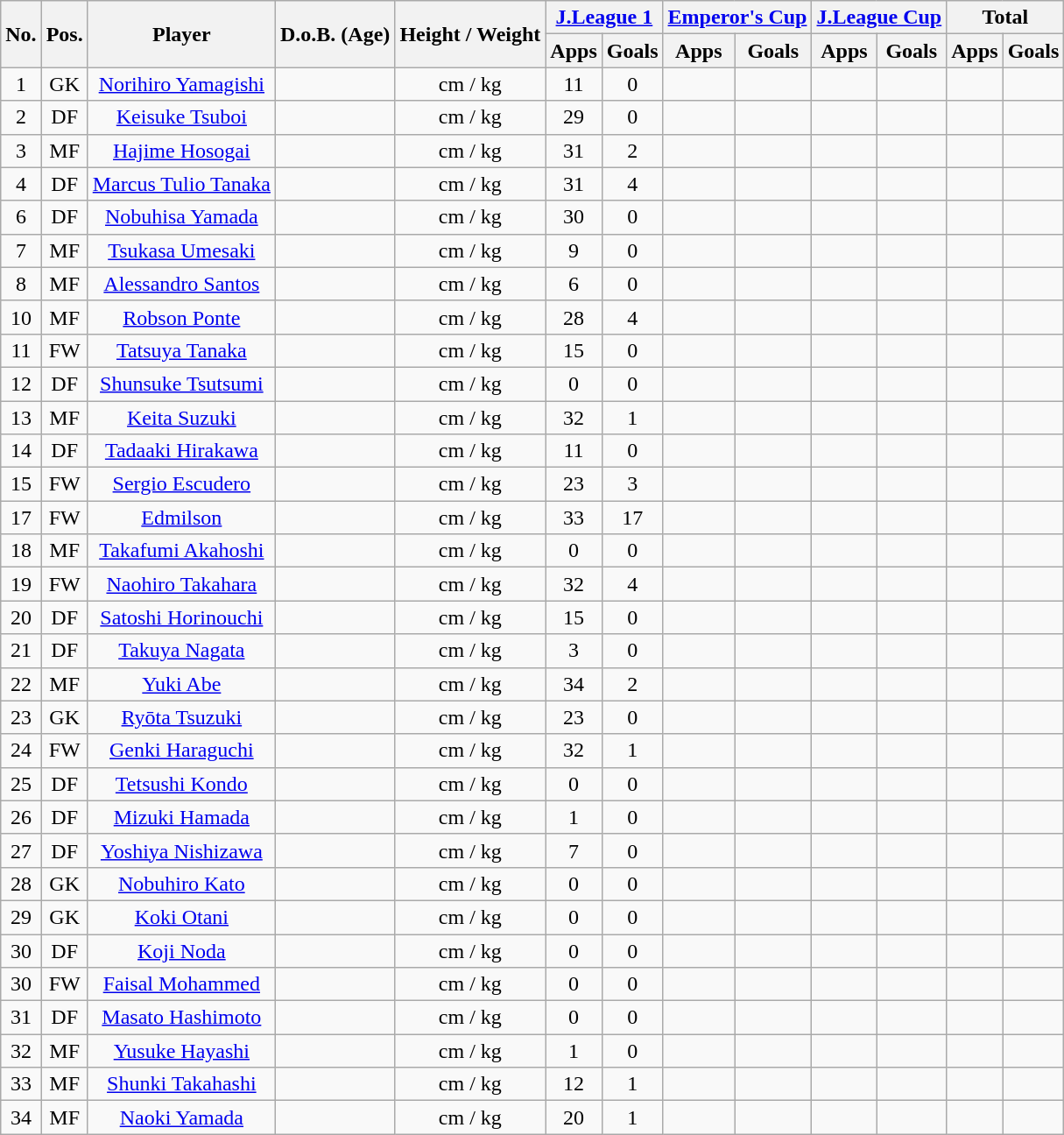<table class="wikitable" style="text-align:center;">
<tr>
<th rowspan="2">No.</th>
<th rowspan="2">Pos.</th>
<th rowspan="2">Player</th>
<th rowspan="2">D.o.B. (Age)</th>
<th rowspan="2">Height / Weight</th>
<th colspan="2"><a href='#'>J.League 1</a></th>
<th colspan="2"><a href='#'>Emperor's Cup</a></th>
<th colspan="2"><a href='#'>J.League Cup</a></th>
<th colspan="2">Total</th>
</tr>
<tr>
<th>Apps</th>
<th>Goals</th>
<th>Apps</th>
<th>Goals</th>
<th>Apps</th>
<th>Goals</th>
<th>Apps</th>
<th>Goals</th>
</tr>
<tr>
<td>1</td>
<td>GK</td>
<td><a href='#'>Norihiro Yamagishi</a></td>
<td></td>
<td>cm / kg</td>
<td>11</td>
<td>0</td>
<td></td>
<td></td>
<td></td>
<td></td>
<td></td>
<td></td>
</tr>
<tr>
<td>2</td>
<td>DF</td>
<td><a href='#'>Keisuke Tsuboi</a></td>
<td></td>
<td>cm / kg</td>
<td>29</td>
<td>0</td>
<td></td>
<td></td>
<td></td>
<td></td>
<td></td>
<td></td>
</tr>
<tr>
<td>3</td>
<td>MF</td>
<td><a href='#'>Hajime Hosogai</a></td>
<td></td>
<td>cm / kg</td>
<td>31</td>
<td>2</td>
<td></td>
<td></td>
<td></td>
<td></td>
<td></td>
<td></td>
</tr>
<tr>
<td>4</td>
<td>DF</td>
<td><a href='#'>Marcus Tulio Tanaka</a></td>
<td></td>
<td>cm / kg</td>
<td>31</td>
<td>4</td>
<td></td>
<td></td>
<td></td>
<td></td>
<td></td>
<td></td>
</tr>
<tr>
<td>6</td>
<td>DF</td>
<td><a href='#'>Nobuhisa Yamada</a></td>
<td></td>
<td>cm / kg</td>
<td>30</td>
<td>0</td>
<td></td>
<td></td>
<td></td>
<td></td>
<td></td>
<td></td>
</tr>
<tr>
<td>7</td>
<td>MF</td>
<td><a href='#'>Tsukasa Umesaki</a></td>
<td></td>
<td>cm / kg</td>
<td>9</td>
<td>0</td>
<td></td>
<td></td>
<td></td>
<td></td>
<td></td>
<td></td>
</tr>
<tr>
<td>8</td>
<td>MF</td>
<td><a href='#'>Alessandro Santos</a></td>
<td></td>
<td>cm / kg</td>
<td>6</td>
<td>0</td>
<td></td>
<td></td>
<td></td>
<td></td>
<td></td>
<td></td>
</tr>
<tr>
<td>10</td>
<td>MF</td>
<td><a href='#'>Robson Ponte</a></td>
<td></td>
<td>cm / kg</td>
<td>28</td>
<td>4</td>
<td></td>
<td></td>
<td></td>
<td></td>
<td></td>
<td></td>
</tr>
<tr>
<td>11</td>
<td>FW</td>
<td><a href='#'>Tatsuya Tanaka</a></td>
<td></td>
<td>cm / kg</td>
<td>15</td>
<td>0</td>
<td></td>
<td></td>
<td></td>
<td></td>
<td></td>
<td></td>
</tr>
<tr>
<td>12</td>
<td>DF</td>
<td><a href='#'>Shunsuke Tsutsumi</a></td>
<td></td>
<td>cm / kg</td>
<td>0</td>
<td>0</td>
<td></td>
<td></td>
<td></td>
<td></td>
<td></td>
<td></td>
</tr>
<tr>
<td>13</td>
<td>MF</td>
<td><a href='#'>Keita Suzuki</a></td>
<td></td>
<td>cm / kg</td>
<td>32</td>
<td>1</td>
<td></td>
<td></td>
<td></td>
<td></td>
<td></td>
<td></td>
</tr>
<tr>
<td>14</td>
<td>DF</td>
<td><a href='#'>Tadaaki Hirakawa</a></td>
<td></td>
<td>cm / kg</td>
<td>11</td>
<td>0</td>
<td></td>
<td></td>
<td></td>
<td></td>
<td></td>
<td></td>
</tr>
<tr>
<td>15</td>
<td>FW</td>
<td><a href='#'>Sergio Escudero</a></td>
<td></td>
<td>cm / kg</td>
<td>23</td>
<td>3</td>
<td></td>
<td></td>
<td></td>
<td></td>
<td></td>
<td></td>
</tr>
<tr>
<td>17</td>
<td>FW</td>
<td><a href='#'>Edmilson</a></td>
<td></td>
<td>cm / kg</td>
<td>33</td>
<td>17</td>
<td></td>
<td></td>
<td></td>
<td></td>
<td></td>
<td></td>
</tr>
<tr>
<td>18</td>
<td>MF</td>
<td><a href='#'>Takafumi Akahoshi</a></td>
<td></td>
<td>cm / kg</td>
<td>0</td>
<td>0</td>
<td></td>
<td></td>
<td></td>
<td></td>
<td></td>
<td></td>
</tr>
<tr>
<td>19</td>
<td>FW</td>
<td><a href='#'>Naohiro Takahara</a></td>
<td></td>
<td>cm / kg</td>
<td>32</td>
<td>4</td>
<td></td>
<td></td>
<td></td>
<td></td>
<td></td>
<td></td>
</tr>
<tr>
<td>20</td>
<td>DF</td>
<td><a href='#'>Satoshi Horinouchi</a></td>
<td></td>
<td>cm / kg</td>
<td>15</td>
<td>0</td>
<td></td>
<td></td>
<td></td>
<td></td>
<td></td>
<td></td>
</tr>
<tr>
<td>21</td>
<td>DF</td>
<td><a href='#'>Takuya Nagata</a></td>
<td></td>
<td>cm / kg</td>
<td>3</td>
<td>0</td>
<td></td>
<td></td>
<td></td>
<td></td>
<td></td>
<td></td>
</tr>
<tr>
<td>22</td>
<td>MF</td>
<td><a href='#'>Yuki Abe</a></td>
<td></td>
<td>cm / kg</td>
<td>34</td>
<td>2</td>
<td></td>
<td></td>
<td></td>
<td></td>
<td></td>
<td></td>
</tr>
<tr>
<td>23</td>
<td>GK</td>
<td><a href='#'>Ryōta Tsuzuki</a></td>
<td></td>
<td>cm / kg</td>
<td>23</td>
<td>0</td>
<td></td>
<td></td>
<td></td>
<td></td>
<td></td>
<td></td>
</tr>
<tr>
<td>24</td>
<td>FW</td>
<td><a href='#'>Genki Haraguchi</a></td>
<td></td>
<td>cm / kg</td>
<td>32</td>
<td>1</td>
<td></td>
<td></td>
<td></td>
<td></td>
<td></td>
<td></td>
</tr>
<tr>
<td>25</td>
<td>DF</td>
<td><a href='#'>Tetsushi Kondo</a></td>
<td></td>
<td>cm / kg</td>
<td>0</td>
<td>0</td>
<td></td>
<td></td>
<td></td>
<td></td>
<td></td>
<td></td>
</tr>
<tr>
<td>26</td>
<td>DF</td>
<td><a href='#'>Mizuki Hamada</a></td>
<td></td>
<td>cm / kg</td>
<td>1</td>
<td>0</td>
<td></td>
<td></td>
<td></td>
<td></td>
<td></td>
<td></td>
</tr>
<tr>
<td>27</td>
<td>DF</td>
<td><a href='#'>Yoshiya Nishizawa</a></td>
<td></td>
<td>cm / kg</td>
<td>7</td>
<td>0</td>
<td></td>
<td></td>
<td></td>
<td></td>
<td></td>
<td></td>
</tr>
<tr>
<td>28</td>
<td>GK</td>
<td><a href='#'>Nobuhiro Kato</a></td>
<td></td>
<td>cm / kg</td>
<td>0</td>
<td>0</td>
<td></td>
<td></td>
<td></td>
<td></td>
<td></td>
<td></td>
</tr>
<tr>
<td>29</td>
<td>GK</td>
<td><a href='#'>Koki Otani</a></td>
<td></td>
<td>cm / kg</td>
<td>0</td>
<td>0</td>
<td></td>
<td></td>
<td></td>
<td></td>
<td></td>
<td></td>
</tr>
<tr>
<td>30</td>
<td>DF</td>
<td><a href='#'>Koji Noda</a></td>
<td></td>
<td>cm / kg</td>
<td>0</td>
<td>0</td>
<td></td>
<td></td>
<td></td>
<td></td>
<td></td>
<td></td>
</tr>
<tr>
<td>30</td>
<td>FW</td>
<td><a href='#'>Faisal Mohammed</a></td>
<td></td>
<td>cm / kg</td>
<td>0</td>
<td>0</td>
<td></td>
<td></td>
<td></td>
<td></td>
<td></td>
<td></td>
</tr>
<tr>
<td>31</td>
<td>DF</td>
<td><a href='#'>Masato Hashimoto</a></td>
<td></td>
<td>cm / kg</td>
<td>0</td>
<td>0</td>
<td></td>
<td></td>
<td></td>
<td></td>
<td></td>
<td></td>
</tr>
<tr>
<td>32</td>
<td>MF</td>
<td><a href='#'>Yusuke Hayashi</a></td>
<td></td>
<td>cm / kg</td>
<td>1</td>
<td>0</td>
<td></td>
<td></td>
<td></td>
<td></td>
<td></td>
<td></td>
</tr>
<tr>
<td>33</td>
<td>MF</td>
<td><a href='#'>Shunki Takahashi</a></td>
<td></td>
<td>cm / kg</td>
<td>12</td>
<td>1</td>
<td></td>
<td></td>
<td></td>
<td></td>
<td></td>
<td></td>
</tr>
<tr>
<td>34</td>
<td>MF</td>
<td><a href='#'>Naoki Yamada</a></td>
<td></td>
<td>cm / kg</td>
<td>20</td>
<td>1</td>
<td></td>
<td></td>
<td></td>
<td></td>
<td></td>
<td></td>
</tr>
</table>
